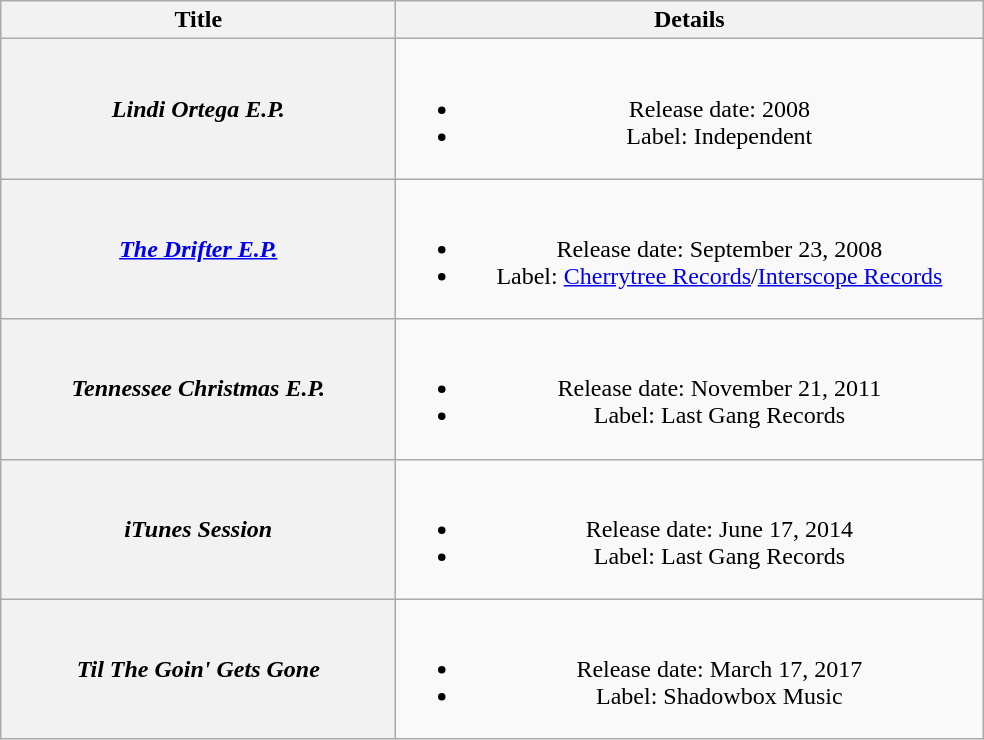<table class="wikitable plainrowheaders" style="text-align:center;">
<tr>
<th style="width:16em;">Title</th>
<th style="width:24em;">Details</th>
</tr>
<tr>
<th scope="row"><em>Lindi Ortega E.P.</em></th>
<td><br><ul><li>Release date: 2008</li><li>Label: Independent</li></ul></td>
</tr>
<tr>
<th scope="row"><em><a href='#'>The Drifter E.P.</a></em></th>
<td><br><ul><li>Release date: September 23, 2008</li><li>Label: <a href='#'>Cherrytree Records</a>/<a href='#'>Interscope Records</a></li></ul></td>
</tr>
<tr>
<th scope="row"><em>Tennessee Christmas E.P.</em></th>
<td><br><ul><li>Release date: November 21, 2011</li><li>Label: Last Gang Records</li></ul></td>
</tr>
<tr>
<th scope="row"><em>iTunes Session</em></th>
<td><br><ul><li>Release date: June 17, 2014</li><li>Label: Last Gang Records</li></ul></td>
</tr>
<tr>
<th scope="row"><em>Til The Goin' Gets Gone</em></th>
<td><br><ul><li>Release date: March 17, 2017</li><li>Label: Shadowbox Music</li></ul></td>
</tr>
</table>
